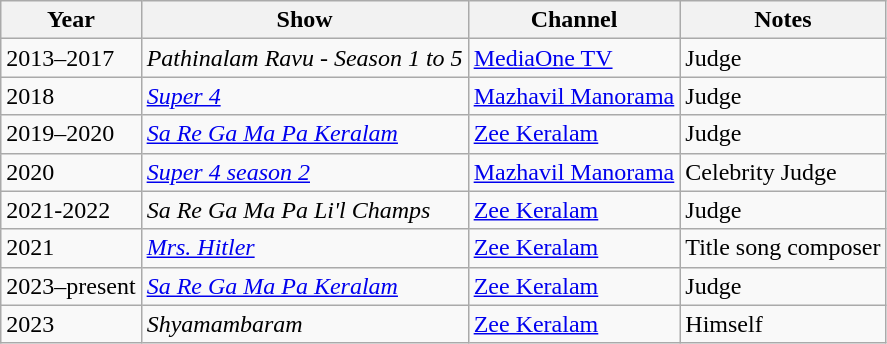<table class="wikitable sortable">
<tr>
<th>Year</th>
<th>Show</th>
<th>Channel</th>
<th>Notes</th>
</tr>
<tr>
<td>2013–2017</td>
<td><em>Pathinalam Ravu - Season 1 to 5</em></td>
<td><a href='#'>MediaOne TV</a></td>
<td>Judge</td>
</tr>
<tr>
<td>2018</td>
<td><em><a href='#'>Super 4</a></em></td>
<td><a href='#'>Mazhavil Manorama</a></td>
<td>Judge</td>
</tr>
<tr>
<td>2019–2020</td>
<td><em><a href='#'>Sa Re Ga Ma Pa Keralam</a></em></td>
<td><a href='#'>Zee Keralam</a></td>
<td>Judge</td>
</tr>
<tr>
<td>2020</td>
<td><em><a href='#'>Super 4 season 2</a></em></td>
<td><a href='#'>Mazhavil Manorama</a></td>
<td>Celebrity Judge</td>
</tr>
<tr>
<td>2021-2022</td>
<td><em>Sa Re Ga Ma Pa Li'l Champs</em></td>
<td><a href='#'>Zee Keralam</a></td>
<td>Judge</td>
</tr>
<tr>
<td>2021</td>
<td><em><a href='#'>Mrs. Hitler</a></em></td>
<td><a href='#'>Zee Keralam</a></td>
<td>Title song composer</td>
</tr>
<tr>
<td>2023–present</td>
<td><em><a href='#'>Sa Re Ga Ma Pa Keralam</a></em></td>
<td><a href='#'>Zee Keralam</a></td>
<td>Judge</td>
</tr>
<tr>
<td>2023</td>
<td><em>Shyamambaram</em></td>
<td><a href='#'>Zee Keralam</a></td>
<td>Himself</td>
</tr>
</table>
